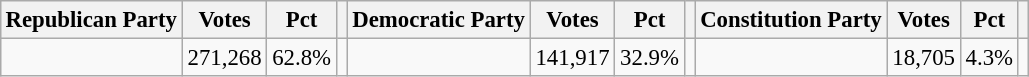<table class="wikitable" style="margin:0.5em ; font-size:95%">
<tr>
<th>Republican Party</th>
<th>Votes</th>
<th>Pct</th>
<th></th>
<th>Democratic Party</th>
<th>Votes</th>
<th>Pct</th>
<th></th>
<th>Constitution Party</th>
<th>Votes</th>
<th>Pct</th>
<th></th>
</tr>
<tr>
<td></td>
<td>271,268</td>
<td>62.8%</td>
<td></td>
<td></td>
<td>141,917</td>
<td>32.9%</td>
<td></td>
<td></td>
<td>18,705</td>
<td>4.3%</td>
<td></td>
</tr>
</table>
